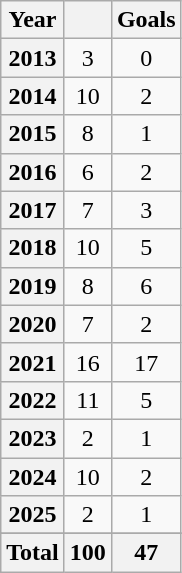<table class="wikitable plainrowheaders sortable" style="text-align: center;">
<tr>
<th scope="col">Year</th>
<th scope="col"></th>
<th scope="col">Goals</th>
</tr>
<tr>
<th scope="row" style="text-align: center;">2013</th>
<td>3</td>
<td>0</td>
</tr>
<tr>
<th scope="row" style="text-align: center;">2014</th>
<td>10</td>
<td>2</td>
</tr>
<tr>
<th scope="row" style="text-align: center;">2015</th>
<td>8</td>
<td>1</td>
</tr>
<tr>
<th scope="row" style="text-align: center;">2016</th>
<td>6</td>
<td>2</td>
</tr>
<tr>
<th scope="row" style="text-align: center;">2017</th>
<td>7</td>
<td>3</td>
</tr>
<tr>
<th scope="row" style="text-align: center;">2018</th>
<td>10</td>
<td>5</td>
</tr>
<tr>
<th scope="row" style="text-align: center;">2019</th>
<td>8</td>
<td>6</td>
</tr>
<tr>
<th scope="row" style="text-align: center;">2020</th>
<td>7</td>
<td>2</td>
</tr>
<tr>
<th scope="row" style="text-align: center;">2021</th>
<td>16</td>
<td>17</td>
</tr>
<tr>
<th scope="row" style="text-align: center;">2022</th>
<td>11</td>
<td>5</td>
</tr>
<tr>
<th scope="row" style="text-align: center;">2023</th>
<td>2</td>
<td>1</td>
</tr>
<tr>
<th scope="row" style="text-align: center;">2024</th>
<td>10</td>
<td>2</td>
</tr>
<tr>
<th scope="row" style="text-align: center;">2025</th>
<td>2</td>
<td>1</td>
</tr>
<tr>
</tr>
<tr class="sortbottom">
<th>Total</th>
<th>100</th>
<th>47</th>
</tr>
</table>
